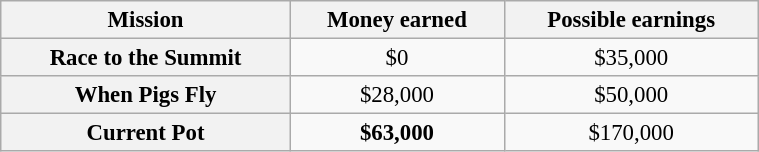<table class="wikitable plainrowheaders floatright" style="font-size: 95%; margin: 10px; text-align: center;" align="right" width="40%">
<tr>
<th scope="col">Mission</th>
<th scope="col">Money earned</th>
<th scope="col">Possible earnings</th>
</tr>
<tr>
<th scope="row">Race to the Summit</th>
<td>$0</td>
<td>$35,000</td>
</tr>
<tr>
<th scope="row">When Pigs Fly</th>
<td>$28,000</td>
<td>$50,000</td>
</tr>
<tr>
<th scope="row"><strong><span>Current Pot</span></strong></th>
<td><strong><span>$63,000</span></strong></td>
<td>$170,000</td>
</tr>
</table>
